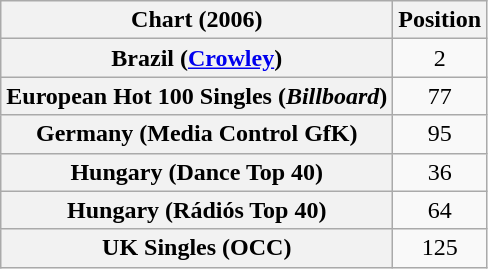<table class="wikitable plainrowheaders sortable" style="text-align:center">
<tr>
<th>Chart (2006)</th>
<th>Position</th>
</tr>
<tr>
<th scope="row">Brazil (<a href='#'>Crowley</a>)</th>
<td>2</td>
</tr>
<tr>
<th scope="row">European Hot 100 Singles (<em>Billboard</em>)</th>
<td>77</td>
</tr>
<tr>
<th scope="row">Germany (Media Control GfK)</th>
<td>95</td>
</tr>
<tr>
<th scope="row">Hungary (Dance Top 40)</th>
<td>36</td>
</tr>
<tr>
<th scope="row">Hungary (Rádiós Top 40)</th>
<td>64</td>
</tr>
<tr>
<th scope="row">UK Singles (OCC)</th>
<td>125</td>
</tr>
</table>
